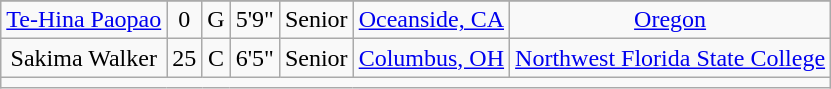<table class="wikitable sortable" style="text-align: center">
<tr align=center>
</tr>
<tr>
<td><a href='#'>Te-Hina Paopao</a></td>
<td>0</td>
<td>G</td>
<td>5'9"</td>
<td>Senior</td>
<td><a href='#'>Oceanside, CA</a></td>
<td><a href='#'>Oregon</a></td>
</tr>
<tr>
<td>Sakima Walker</td>
<td>25</td>
<td>C</td>
<td>6'5"</td>
<td>Senior</td>
<td><a href='#'>Columbus, OH</a></td>
<td><a href='#'>Northwest Florida State College</a></td>
</tr>
<tr>
<td colspan=7></td>
</tr>
</table>
